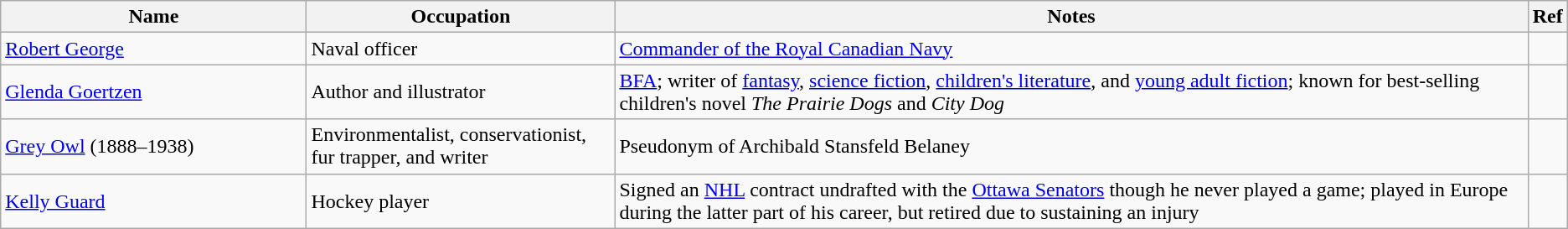<table class="wikitable sortable">
<tr align=left>
<th style="width:20%;">Name</th>
<th style="width:20%;">Occupation</th>
<th style="width:60%;">Notes</th>
<th style="width:20%;">Ref</th>
</tr>
<tr>
<td><a href='#'>Robert George</a></td>
<td>Naval officer</td>
<td><a href='#'>Commander of the Royal Canadian Navy</a></td>
<td></td>
</tr>
<tr>
<td><a href='#'>Glenda Goertzen</a></td>
<td>Author and illustrator</td>
<td><a href='#'>BFA</a>; writer of <a href='#'>fantasy</a>, <a href='#'>science fiction</a>, <a href='#'>children's literature</a>, and <a href='#'>young adult fiction</a>; known for best-selling children's novel <em>The Prairie Dogs</em> and <em>City Dog</em></td>
<td></td>
</tr>
<tr>
<td><a href='#'>Grey Owl</a> (1888–1938)</td>
<td>Environmentalist, conservationist, fur trapper, and writer</td>
<td>Pseudonym of Archibald Stansfeld Belaney</td>
<td></td>
</tr>
<tr>
<td><a href='#'>Kelly Guard</a></td>
<td>Hockey player</td>
<td>Signed an <a href='#'>NHL</a> contract undrafted with the <a href='#'>Ottawa Senators</a> though he never played a game; played in Europe during the latter part of his career, but retired due to sustaining an injury</td>
<td></td>
</tr>
</table>
